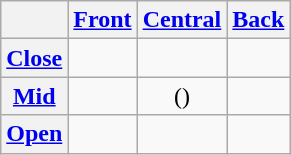<table class="wikitable">
<tr>
<th></th>
<th><a href='#'>Front</a></th>
<th><a href='#'>Central</a></th>
<th><a href='#'>Back</a></th>
</tr>
<tr align="center">
<th><a href='#'>Close</a></th>
<td> </td>
<td></td>
<td> </td>
</tr>
<tr align="center">
<th><a href='#'>Mid</a></th>
<td> </td>
<td>()</td>
<td> </td>
</tr>
<tr align="center">
<th><a href='#'>Open</a></th>
<td></td>
<td> </td>
<td></td>
</tr>
</table>
